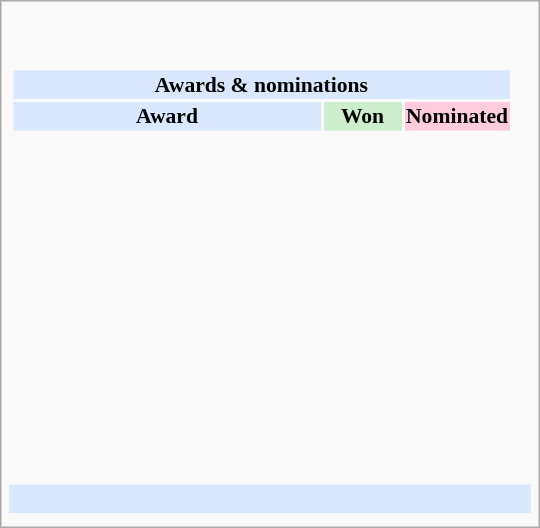<table class="infobox" style="width: 25em; text-align: left; font-size: 90%; vertical-align: middle;">
<tr>
<td colspan="3" style="text-align:center;"><br></td>
</tr>
<tr>
<td colspan=3><br><table class="collapsible collapsed" width=100%>
<tr>
<th colspan=3 style="background-color: #D9E8FF; text-align: center;">Awards & nominations</th>
<td></td>
</tr>
<tr bgcolor=#D9E8FF>
<td style="text-align:center;"><strong>Award</strong></td>
<td style="text-align:center; background: #cceecc; text-size:0.9em" width=50><strong>Won</strong></td>
<td style="text-align:center; background: #ffccdd; text-size:0.9em" width=50><strong>Nominated</strong></td>
</tr>
<tr>
<td align="center"><br></td>
<td></td>
<td></td>
</tr>
<tr>
<td align="center"><br></td>
<td></td>
<td></td>
</tr>
<tr>
<td align="center"><br></td>
<td></td>
<td></td>
</tr>
<tr>
<td align="center"><br></td>
<td></td>
<td></td>
</tr>
<tr>
<td align="center"><br></td>
<td></td>
<td></td>
</tr>
<tr>
<td align="center"><br></td>
<td></td>
<td></td>
</tr>
<tr>
<td align="center"><br></td>
<td></td>
<td></td>
</tr>
<tr>
<td align="center"><br></td>
<td></td>
<td></td>
</tr>
<tr>
<td align="center"><br></td>
<td></td>
<td></td>
</tr>
<tr>
<td align="center"><br></td>
<td></td>
<td></td>
</tr>
<tr>
<td align="center"><br></td>
<td></td>
<td></td>
</tr>
</table>
</td>
</tr>
<tr bgcolor=#D9E8FF>
<td align="center" colspan="3"><br></td>
</tr>
<tr>
<td></td>
<td></td>
<td></td>
</tr>
</table>
